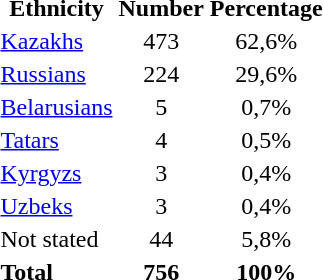<table class=standard style="width 70em; max-width 70%; ">
<tr>
<th style="text-align:center"><strong>Ethnicity</strong></th>
<th>Number</th>
<th>Percentage</th>
</tr>
<tr>
<td><a href='#'>Kazakhs</a></td>
<td style="text-align:center">473</td>
<td style="text-align:center">62,6%</td>
</tr>
<tr>
<td><a href='#'>Russians</a></td>
<td style="text-align:center">224</td>
<td style="text-align:center">29,6%</td>
</tr>
<tr>
<td><a href='#'>Belarusians</a></td>
<td style="text-align:center">5</td>
<td style="text-align:center">0,7%</td>
</tr>
<tr>
<td><a href='#'>Tatars</a></td>
<td style="text-align:center">4</td>
<td style="text-align:center">0,5%</td>
</tr>
<tr>
<td><a href='#'>Kyrgyzs</a></td>
<td style="text-align:center">3</td>
<td style="text-align:center">0,4%</td>
</tr>
<tr>
<td><a href='#'>Uzbeks</a></td>
<td style="text-align:center">3</td>
<td style="text-align:center">0,4%</td>
</tr>
<tr>
<td>Not stated</td>
<td style="text-align:center">44</td>
<td style="text-align:center">5,8%</td>
</tr>
<tr>
<td><strong>Total</strong></td>
<td style="text-align:center"><strong>756</strong></td>
<td style="text-align:center"><strong>100%</strong></td>
</tr>
</table>
